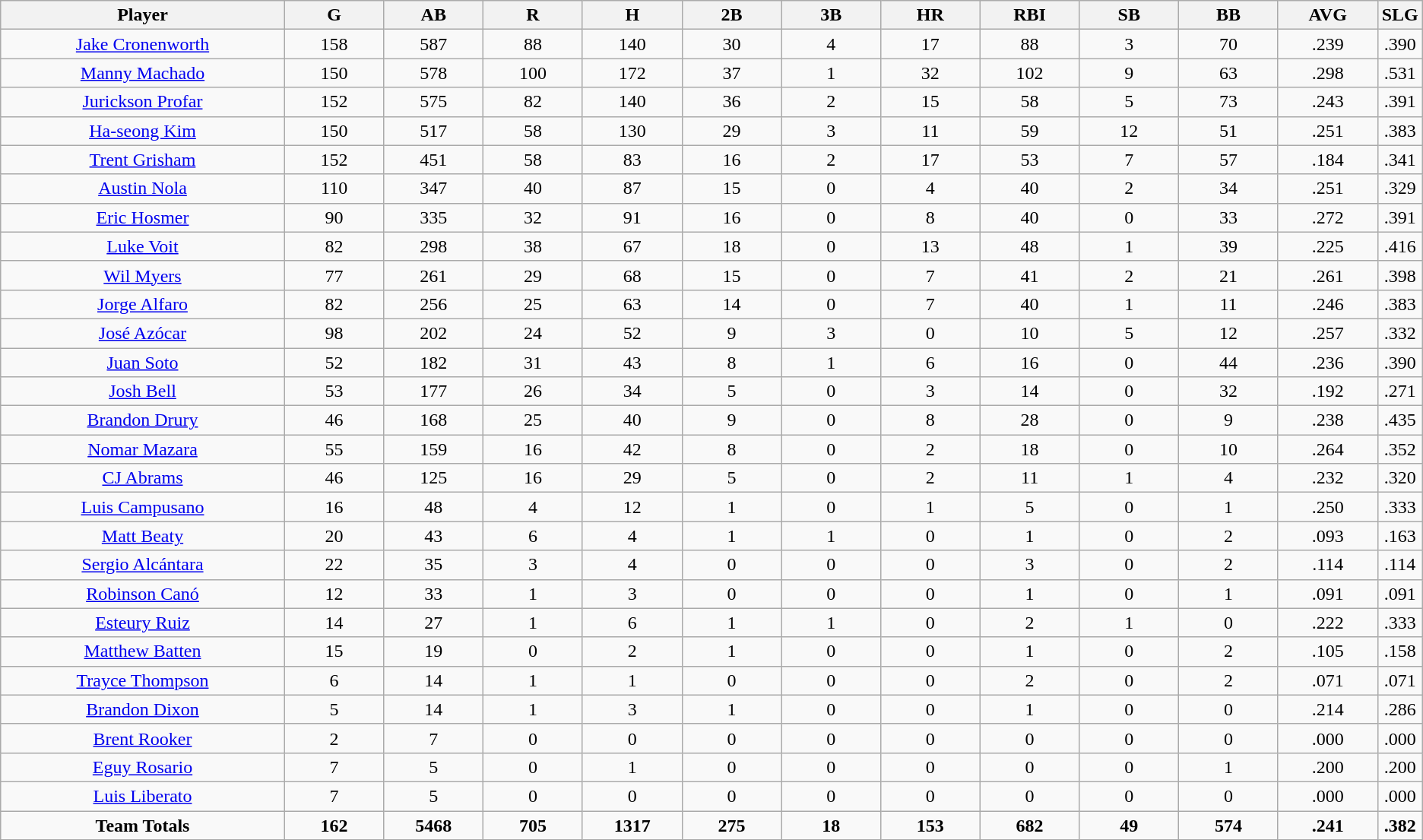<table class=wikitable style="text-align:center">
<tr>
<th bgcolor=#DDDDFF; width="20%">Player</th>
<th bgcolor=#DDDDFF; width="7%">G</th>
<th bgcolor=#DDDDFF; width="7%">AB</th>
<th bgcolor=#DDDDFF; width="7%">R</th>
<th bgcolor=#DDDDFF; width="7%">H</th>
<th bgcolor=#DDDDFF; width="7%">2B</th>
<th bgcolor=#DDDDFF; width="7%">3B</th>
<th bgcolor=#DDDDFF; width="7%">HR</th>
<th bgcolor=#DDDDFF; width="7%">RBI</th>
<th bgcolor=#DDDDFF; width="7%">SB</th>
<th bgcolor=#DDDDFF; width="7%">BB</th>
<th bgcolor=#DDDDFF; width="7%">AVG</th>
<th bgcolor=#DDDDFF; width="7%">SLG</th>
</tr>
<tr>
<td><a href='#'>Jake Cronenworth</a></td>
<td>158</td>
<td>587</td>
<td>88</td>
<td>140</td>
<td>30</td>
<td>4</td>
<td>17</td>
<td>88</td>
<td>3</td>
<td>70</td>
<td>.239</td>
<td>.390</td>
</tr>
<tr>
<td><a href='#'>Manny Machado</a></td>
<td>150</td>
<td>578</td>
<td>100</td>
<td>172</td>
<td>37</td>
<td>1</td>
<td>32</td>
<td>102</td>
<td>9</td>
<td>63</td>
<td>.298</td>
<td>.531</td>
</tr>
<tr>
<td><a href='#'>Jurickson Profar</a></td>
<td>152</td>
<td>575</td>
<td>82</td>
<td>140</td>
<td>36</td>
<td>2</td>
<td>15</td>
<td>58</td>
<td>5</td>
<td>73</td>
<td>.243</td>
<td>.391</td>
</tr>
<tr>
<td><a href='#'>Ha-seong Kim</a></td>
<td>150</td>
<td>517</td>
<td>58</td>
<td>130</td>
<td>29</td>
<td>3</td>
<td>11</td>
<td>59</td>
<td>12</td>
<td>51</td>
<td>.251</td>
<td>.383</td>
</tr>
<tr>
<td><a href='#'>Trent Grisham</a></td>
<td>152</td>
<td>451</td>
<td>58</td>
<td>83</td>
<td>16</td>
<td>2</td>
<td>17</td>
<td>53</td>
<td>7</td>
<td>57</td>
<td>.184</td>
<td>.341</td>
</tr>
<tr>
<td><a href='#'>Austin Nola</a></td>
<td>110</td>
<td>347</td>
<td>40</td>
<td>87</td>
<td>15</td>
<td>0</td>
<td>4</td>
<td>40</td>
<td>2</td>
<td>34</td>
<td>.251</td>
<td>.329</td>
</tr>
<tr>
<td><a href='#'>Eric Hosmer</a></td>
<td>90</td>
<td>335</td>
<td>32</td>
<td>91</td>
<td>16</td>
<td>0</td>
<td>8</td>
<td>40</td>
<td>0</td>
<td>33</td>
<td>.272</td>
<td>.391</td>
</tr>
<tr>
<td><a href='#'>Luke Voit</a></td>
<td>82</td>
<td>298</td>
<td>38</td>
<td>67</td>
<td>18</td>
<td>0</td>
<td>13</td>
<td>48</td>
<td>1</td>
<td>39</td>
<td>.225</td>
<td>.416</td>
</tr>
<tr>
<td><a href='#'>Wil Myers</a></td>
<td>77</td>
<td>261</td>
<td>29</td>
<td>68</td>
<td>15</td>
<td>0</td>
<td>7</td>
<td>41</td>
<td>2</td>
<td>21</td>
<td>.261</td>
<td>.398</td>
</tr>
<tr>
<td><a href='#'>Jorge Alfaro</a></td>
<td>82</td>
<td>256</td>
<td>25</td>
<td>63</td>
<td>14</td>
<td>0</td>
<td>7</td>
<td>40</td>
<td>1</td>
<td>11</td>
<td>.246</td>
<td>.383</td>
</tr>
<tr>
<td><a href='#'>José Azócar</a></td>
<td>98</td>
<td>202</td>
<td>24</td>
<td>52</td>
<td>9</td>
<td>3</td>
<td>0</td>
<td>10</td>
<td>5</td>
<td>12</td>
<td>.257</td>
<td>.332</td>
</tr>
<tr>
<td><a href='#'>Juan Soto</a></td>
<td>52</td>
<td>182</td>
<td>31</td>
<td>43</td>
<td>8</td>
<td>1</td>
<td>6</td>
<td>16</td>
<td>0</td>
<td>44</td>
<td>.236</td>
<td>.390</td>
</tr>
<tr>
<td><a href='#'>Josh Bell</a></td>
<td>53</td>
<td>177</td>
<td>26</td>
<td>34</td>
<td>5</td>
<td>0</td>
<td>3</td>
<td>14</td>
<td>0</td>
<td>32</td>
<td>.192</td>
<td>.271</td>
</tr>
<tr>
<td><a href='#'>Brandon Drury</a></td>
<td>46</td>
<td>168</td>
<td>25</td>
<td>40</td>
<td>9</td>
<td>0</td>
<td>8</td>
<td>28</td>
<td>0</td>
<td>9</td>
<td>.238</td>
<td>.435</td>
</tr>
<tr>
<td><a href='#'>Nomar Mazara</a></td>
<td>55</td>
<td>159</td>
<td>16</td>
<td>42</td>
<td>8</td>
<td>0</td>
<td>2</td>
<td>18</td>
<td>0</td>
<td>10</td>
<td>.264</td>
<td>.352</td>
</tr>
<tr>
<td><a href='#'>CJ Abrams</a></td>
<td>46</td>
<td>125</td>
<td>16</td>
<td>29</td>
<td>5</td>
<td>0</td>
<td>2</td>
<td>11</td>
<td>1</td>
<td>4</td>
<td>.232</td>
<td>.320</td>
</tr>
<tr>
<td><a href='#'>Luis Campusano</a></td>
<td>16</td>
<td>48</td>
<td>4</td>
<td>12</td>
<td>1</td>
<td>0</td>
<td>1</td>
<td>5</td>
<td>0</td>
<td>1</td>
<td>.250</td>
<td>.333</td>
</tr>
<tr>
<td><a href='#'>Matt Beaty</a></td>
<td>20</td>
<td>43</td>
<td>6</td>
<td>4</td>
<td>1</td>
<td>1</td>
<td>0</td>
<td>1</td>
<td>0</td>
<td>2</td>
<td>.093</td>
<td>.163</td>
</tr>
<tr>
<td><a href='#'>Sergio Alcántara</a></td>
<td>22</td>
<td>35</td>
<td>3</td>
<td>4</td>
<td>0</td>
<td>0</td>
<td>0</td>
<td>3</td>
<td>0</td>
<td>2</td>
<td>.114</td>
<td>.114</td>
</tr>
<tr>
<td><a href='#'>Robinson Canó</a></td>
<td>12</td>
<td>33</td>
<td>1</td>
<td>3</td>
<td>0</td>
<td>0</td>
<td>0</td>
<td>1</td>
<td>0</td>
<td>1</td>
<td>.091</td>
<td>.091</td>
</tr>
<tr>
<td><a href='#'>Esteury Ruiz</a></td>
<td>14</td>
<td>27</td>
<td>1</td>
<td>6</td>
<td>1</td>
<td>1</td>
<td>0</td>
<td>2</td>
<td>1</td>
<td>0</td>
<td>.222</td>
<td>.333</td>
</tr>
<tr>
<td><a href='#'>Matthew Batten</a></td>
<td>15</td>
<td>19</td>
<td>0</td>
<td>2</td>
<td>1</td>
<td>0</td>
<td>0</td>
<td>1</td>
<td>0</td>
<td>2</td>
<td>.105</td>
<td>.158</td>
</tr>
<tr>
<td><a href='#'>Trayce Thompson</a></td>
<td>6</td>
<td>14</td>
<td>1</td>
<td>1</td>
<td>0</td>
<td>0</td>
<td>0</td>
<td>2</td>
<td>0</td>
<td>2</td>
<td>.071</td>
<td>.071</td>
</tr>
<tr>
<td><a href='#'>Brandon Dixon</a></td>
<td>5</td>
<td>14</td>
<td>1</td>
<td>3</td>
<td>1</td>
<td>0</td>
<td>0</td>
<td>1</td>
<td>0</td>
<td>0</td>
<td>.214</td>
<td>.286</td>
</tr>
<tr>
<td><a href='#'>Brent Rooker</a></td>
<td>2</td>
<td>7</td>
<td>0</td>
<td>0</td>
<td>0</td>
<td>0</td>
<td>0</td>
<td>0</td>
<td>0</td>
<td>0</td>
<td>.000</td>
<td>.000</td>
</tr>
<tr>
<td><a href='#'>Eguy Rosario</a></td>
<td>7</td>
<td>5</td>
<td>0</td>
<td>1</td>
<td>0</td>
<td>0</td>
<td>0</td>
<td>0</td>
<td>0</td>
<td>1</td>
<td>.200</td>
<td>.200</td>
</tr>
<tr>
<td><a href='#'>Luis Liberato</a></td>
<td>7</td>
<td>5</td>
<td>0</td>
<td>0</td>
<td>0</td>
<td>0</td>
<td>0</td>
<td>0</td>
<td>0</td>
<td>0</td>
<td>.000</td>
<td>.000</td>
</tr>
<tr>
<td><strong>Team Totals</strong></td>
<td><strong>162</strong></td>
<td><strong>5468</strong></td>
<td><strong>705</strong></td>
<td><strong>1317</strong></td>
<td><strong>275</strong></td>
<td><strong>18</strong></td>
<td><strong>153</strong></td>
<td><strong>682</strong></td>
<td><strong>49</strong></td>
<td><strong>574</strong></td>
<td><strong>.241</strong></td>
<td><strong>.382</strong></td>
</tr>
</table>
